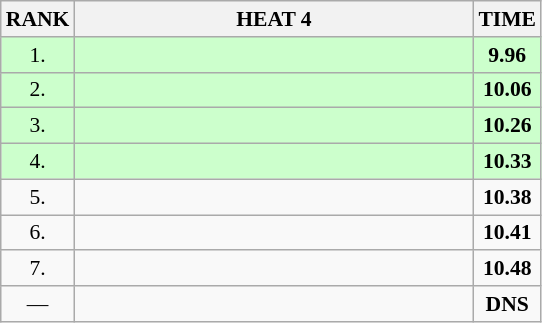<table class="wikitable" style="border-collapse: collapse; font-size: 90%;">
<tr>
<th>RANK</th>
<th align="left" style="width: 18em">HEAT 4</th>
<th>TIME</th>
</tr>
<tr style="background:#ccffcc;">
<td align="center">1.</td>
<td></td>
<td align="center"><strong>9.96</strong></td>
</tr>
<tr style="background:#ccffcc;">
<td align="center">2.</td>
<td></td>
<td align="center"><strong>10.06</strong></td>
</tr>
<tr style="background:#ccffcc;">
<td align="center">3.</td>
<td></td>
<td align="center"><strong>10.26</strong></td>
</tr>
<tr style="background:#ccffcc;">
<td align="center">4.</td>
<td></td>
<td align="center"><strong>10.33</strong></td>
</tr>
<tr>
<td align="center">5.</td>
<td></td>
<td align="center"><strong>10.38</strong></td>
</tr>
<tr>
<td align="center">6.</td>
<td></td>
<td align="center"><strong>10.41</strong></td>
</tr>
<tr>
<td align="center">7.</td>
<td></td>
<td align="center"><strong>10.48</strong></td>
</tr>
<tr>
<td align="center">—</td>
<td></td>
<td align="center"><strong>DNS</strong></td>
</tr>
</table>
